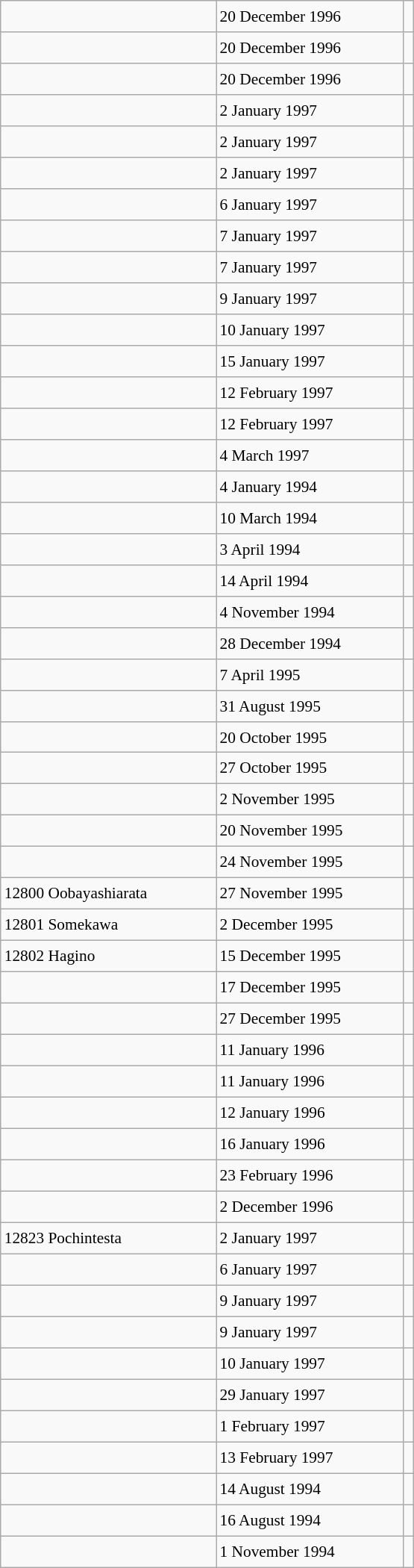<table class="wikitable" style="font-size: 89%; float: left; width: 26em; margin-right: 1em; height: 1400px">
<tr>
<td></td>
<td>20 December 1996</td>
<td></td>
</tr>
<tr>
<td></td>
<td>20 December 1996</td>
<td></td>
</tr>
<tr>
<td></td>
<td>20 December 1996</td>
<td></td>
</tr>
<tr>
<td></td>
<td>2 January 1997</td>
<td></td>
</tr>
<tr>
<td></td>
<td>2 January 1997</td>
<td></td>
</tr>
<tr>
<td></td>
<td>2 January 1997</td>
<td></td>
</tr>
<tr>
<td></td>
<td>6 January 1997</td>
<td></td>
</tr>
<tr>
<td></td>
<td>7 January 1997</td>
<td></td>
</tr>
<tr>
<td></td>
<td>7 January 1997</td>
<td></td>
</tr>
<tr>
<td></td>
<td>9 January 1997</td>
<td></td>
</tr>
<tr>
<td></td>
<td>10 January 1997</td>
<td></td>
</tr>
<tr>
<td></td>
<td>15 January 1997</td>
<td></td>
</tr>
<tr>
<td></td>
<td>12 February 1997</td>
<td></td>
</tr>
<tr>
<td></td>
<td>12 February 1997</td>
<td></td>
</tr>
<tr>
<td></td>
<td>4 March 1997</td>
<td></td>
</tr>
<tr>
<td></td>
<td>4 January 1994</td>
<td></td>
</tr>
<tr>
<td></td>
<td>10 March 1994</td>
<td></td>
</tr>
<tr>
<td></td>
<td>3 April 1994</td>
<td></td>
</tr>
<tr>
<td></td>
<td>14 April 1994</td>
<td></td>
</tr>
<tr>
<td></td>
<td>4 November 1994</td>
<td></td>
</tr>
<tr>
<td></td>
<td>28 December 1994</td>
<td></td>
</tr>
<tr>
<td></td>
<td>7 April 1995</td>
<td></td>
</tr>
<tr>
<td></td>
<td>31 August 1995</td>
<td></td>
</tr>
<tr>
<td></td>
<td>20 October 1995</td>
<td></td>
</tr>
<tr>
<td></td>
<td>27 October 1995</td>
<td></td>
</tr>
<tr>
<td></td>
<td>2 November 1995</td>
<td></td>
</tr>
<tr>
<td></td>
<td>20 November 1995</td>
<td></td>
</tr>
<tr>
<td></td>
<td>24 November 1995</td>
<td></td>
</tr>
<tr>
<td>12800 Oobayashiarata</td>
<td>27 November 1995</td>
<td></td>
</tr>
<tr>
<td>12801 Somekawa</td>
<td>2 December 1995</td>
<td></td>
</tr>
<tr>
<td>12802 Hagino</td>
<td>15 December 1995</td>
<td></td>
</tr>
<tr>
<td></td>
<td>17 December 1995</td>
<td></td>
</tr>
<tr>
<td></td>
<td>27 December 1995</td>
<td></td>
</tr>
<tr>
<td></td>
<td>11 January 1996</td>
<td></td>
</tr>
<tr>
<td></td>
<td>11 January 1996</td>
<td></td>
</tr>
<tr>
<td></td>
<td>12 January 1996</td>
<td></td>
</tr>
<tr>
<td></td>
<td>16 January 1996</td>
<td></td>
</tr>
<tr>
<td></td>
<td>23 February 1996</td>
<td></td>
</tr>
<tr>
<td></td>
<td>2 December 1996</td>
<td></td>
</tr>
<tr>
<td>12823 Pochintesta</td>
<td>2 January 1997</td>
<td></td>
</tr>
<tr>
<td></td>
<td>6 January 1997</td>
<td></td>
</tr>
<tr>
<td></td>
<td>9 January 1997</td>
<td></td>
</tr>
<tr>
<td></td>
<td>9 January 1997</td>
<td></td>
</tr>
<tr>
<td></td>
<td>10 January 1997</td>
<td></td>
</tr>
<tr>
<td></td>
<td>29 January 1997</td>
<td></td>
</tr>
<tr>
<td></td>
<td>1 February 1997</td>
<td></td>
</tr>
<tr>
<td></td>
<td>13 February 1997</td>
<td></td>
</tr>
<tr>
<td></td>
<td>14 August 1994</td>
<td></td>
</tr>
<tr>
<td></td>
<td>16 August 1994</td>
<td></td>
</tr>
<tr>
<td></td>
<td>1 November 1994</td>
<td></td>
</tr>
</table>
